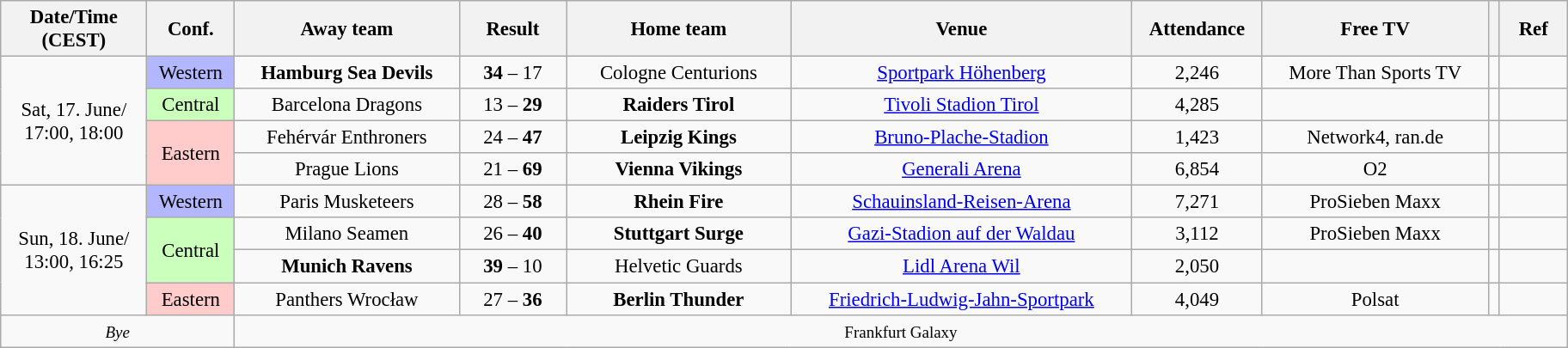<table class="mw-collapsible wikitable" style="font-size:95%; text-align:center; width:80em">
<tr>
<th style="width:7em;">Date/Time (CEST)</th>
<th style="width:4em;">Conf.</th>
<th style="width:11em;">Away team</th>
<th style="width:5em;">Result</th>
<th style="width:11em;">Home team</th>
<th>Venue</th>
<th>Attendance</th>
<th>Free TV</th>
<th></th>
<th style="width:3em;">Ref</th>
</tr>
<tr>
<td rowspan="4">Sat, 17. June/<br>17:00, 18:00</td>
<td style="background:#B3B7FF">Western</td>
<td><strong>Hamburg Sea Devils</strong></td>
<td><strong>34</strong> – 17</td>
<td>Cologne Centurions</td>
<td><a href='#'>Sportpark Höhenberg</a></td>
<td>2,246</td>
<td>More Than Sports TV</td>
<td></td>
<td></td>
</tr>
<tr>
<td style="background:#CBFFBC">Central</td>
<td>Barcelona Dragons</td>
<td>13 – <strong>29</strong></td>
<td><strong>Raiders Tirol</strong></td>
<td><a href='#'>Tivoli Stadion Tirol</a></td>
<td>4,285</td>
<td></td>
<td></td>
<td></td>
</tr>
<tr>
<td rowspan="2" style="background:#FFCBCB">Eastern</td>
<td>Fehérvár Enthroners</td>
<td>24 – <strong>47</strong></td>
<td><strong>Leipzig Kings</strong></td>
<td><a href='#'>Bruno-Plache-Stadion</a></td>
<td>1,423</td>
<td>Network4, ran.de</td>
<td></td>
<td></td>
</tr>
<tr>
<td>Prague Lions</td>
<td>21 – <strong>69</strong></td>
<td><strong>Vienna Vikings</strong></td>
<td><a href='#'>Generali Arena</a></td>
<td>6,854</td>
<td>O2</td>
<td></td>
<td></td>
</tr>
<tr>
<td rowspan="4">Sun, 18. June/<br>13:00, 16:25</td>
<td style="background:#B3B7FF">Western</td>
<td>Paris Musketeers</td>
<td>28 – <strong>58</strong></td>
<td><strong>Rhein Fire</strong></td>
<td><a href='#'>Schauinsland-Reisen-Arena</a></td>
<td>7,271</td>
<td>ProSieben Maxx</td>
<td></td>
<td></td>
</tr>
<tr>
<td rowspan="2" style="background:#CBFFBC">Central</td>
<td>Milano Seamen</td>
<td>26 – <strong>40</strong></td>
<td><strong>Stuttgart Surge</strong></td>
<td><a href='#'>Gazi-Stadion auf der Waldau</a></td>
<td>3,112</td>
<td>ProSieben Maxx</td>
<td></td>
<td></td>
</tr>
<tr>
<td><strong>Munich Ravens</strong></td>
<td><strong>39</strong> – 10</td>
<td>Helvetic Guards</td>
<td><a href='#'>Lidl Arena Wil</a></td>
<td>2,050 </td>
<td></td>
<td></td>
<td></td>
</tr>
<tr>
<td style="background:#FFCBCB">Eastern</td>
<td>Panthers Wrocław</td>
<td>27 – <strong>36</strong></td>
<td><strong>Berlin Thunder</strong></td>
<td><a href='#'>Friedrich-Ludwig-Jahn-Sportpark</a></td>
<td>4,049</td>
<td>Polsat</td>
<td></td>
<td></td>
</tr>
<tr>
<td colspan="2"><em><small>Bye</small></em></td>
<td colspan="8"><small>Frankfurt Galaxy</small></td>
</tr>
</table>
